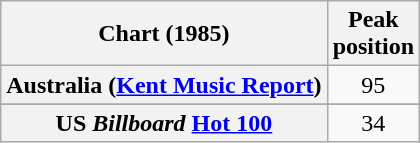<table class="wikitable sortable plainrowheaders" style="text-align:center">
<tr>
<th>Chart (1985)</th>
<th>Peak<br>position</th>
</tr>
<tr>
<th scope="row">Australia (<a href='#'>Kent Music Report</a>)</th>
<td>95</td>
</tr>
<tr>
</tr>
<tr>
<th scope="row">US <em>Billboard</em> <a href='#'>Hot 100</a></th>
<td>34</td>
</tr>
</table>
